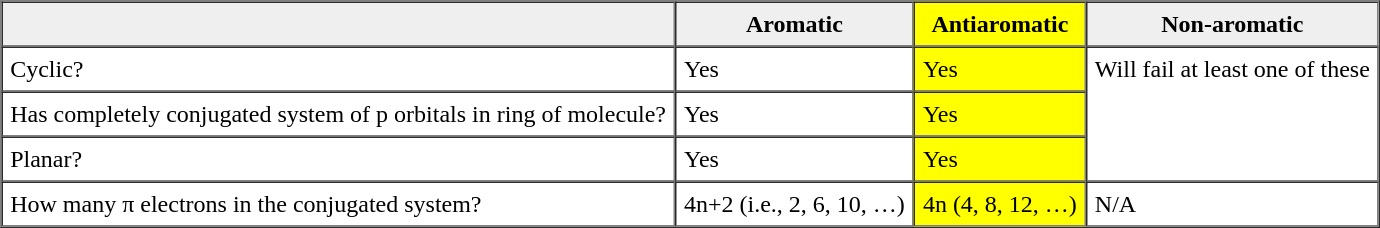<table border="1" cellpadding="5" cellspacing="0" align="center">
<tr>
<th style="background: #efefef;"></th>
<th style="background: #efefef;">Aromatic</th>
<th style="background: yellow;">Antiaromatic</th>
<th style="background: #efefef;">Non-aromatic</th>
</tr>
<tr>
<td>Cyclic?</td>
<td>Yes</td>
<td style="background: yellow;">Yes</td>
<td rowspan="3" style="border-bottom: 1px solid grey;" valign="top">Will fail at least one of these</td>
</tr>
<tr>
<td>Has completely conjugated system of p orbitals in ring of molecule?</td>
<td>Yes</td>
<td style="background: yellow;">Yes</td>
</tr>
<tr>
<td>Planar?</td>
<td>Yes</td>
<td style="background: yellow;">Yes</td>
</tr>
<tr>
<td>How many π electrons in the conjugated system?</td>
<td>4n+2 (i.e., 2, 6, 10, …)</td>
<td style="background: yellow;">4n (4, 8, 12, …)</td>
<td>N/A</td>
</tr>
<tr>
</tr>
</table>
